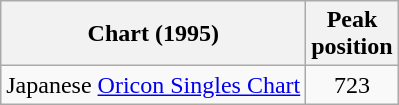<table class="wikitable">
<tr>
<th>Chart (1995)</th>
<th>Peak<br>position</th>
</tr>
<tr>
<td>Japanese <a href='#'>Oricon Singles Chart</a></td>
<td align="center">723</td>
</tr>
</table>
